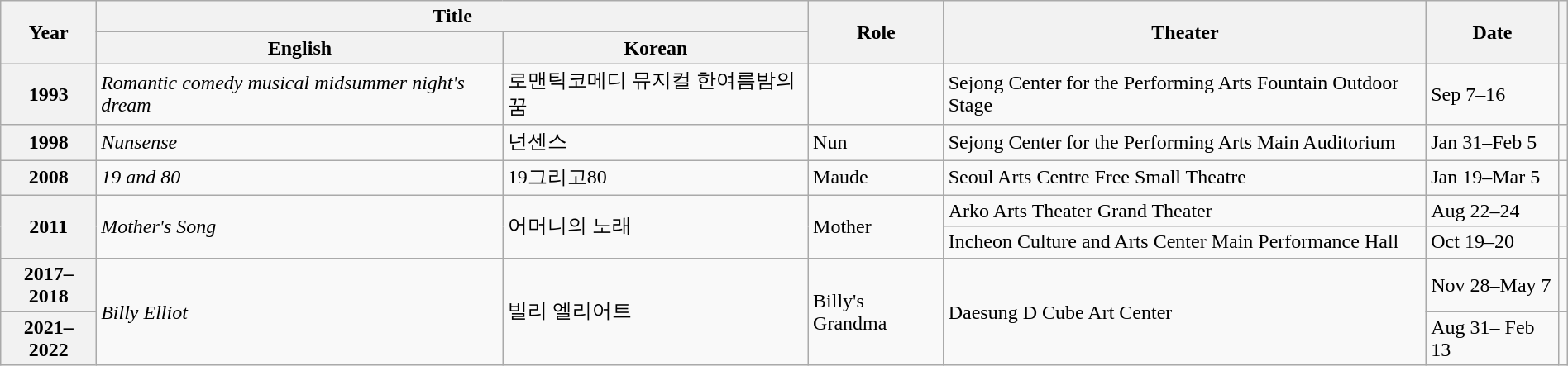<table class="wikitable sortable plainrowheaders" style="clear:none; font-size:100%; padding:0 auto; width:100%; margin:auto">
<tr>
<th rowspan="2" scope="col">Year</th>
<th colspan="2" scope="col">Title</th>
<th rowspan="2" scope="col">Role</th>
<th rowspan="2" scope="col">Theater</th>
<th rowspan="2" scope="col">Date</th>
<th rowspan="2" scope="col" class="unsortable"></th>
</tr>
<tr>
<th>English</th>
<th>Korean</th>
</tr>
<tr>
<th scope="row">1993</th>
<td><em>Romantic comedy musical midsummer night's dream</em></td>
<td>로맨틱코메디 뮤지컬 한여름밤의 꿈</td>
<td></td>
<td>Sejong Center for the Performing Arts Fountain Outdoor Stage</td>
<td>Sep 7–16</td>
<td></td>
</tr>
<tr>
<th scope="row">1998</th>
<td><em>Nunsense</em></td>
<td>넌센스</td>
<td>Nun</td>
<td>Sejong Center for the Performing Arts Main Auditorium</td>
<td>Jan 31–Feb 5</td>
<td></td>
</tr>
<tr>
<th scope="row">2008</th>
<td><em>19 and 80</em></td>
<td>19그리고80</td>
<td>Maude</td>
<td>Seoul Arts Centre Free Small Theatre</td>
<td>Jan 19–Mar 5</td>
<td></td>
</tr>
<tr>
<th scope="row" rowspan="2">2011</th>
<td rowspan="2"><em>Mother's Song</em></td>
<td rowspan="2">어머니의 노래</td>
<td rowspan="2">Mother</td>
<td>Arko Arts Theater Grand Theater</td>
<td>Aug 22–24</td>
<td></td>
</tr>
<tr>
<td>Incheon Culture and Arts Center Main Performance Hall</td>
<td>Oct 19–20</td>
<td></td>
</tr>
<tr>
<th scope="row">2017–2018</th>
<td rowspan="2"><em>Billy Elliot</em></td>
<td rowspan="2">빌리 엘리어트</td>
<td rowspan="2">Billy's Grandma</td>
<td rowspan="2">Daesung D Cube Art Center</td>
<td>Nov 28–May 7</td>
<td></td>
</tr>
<tr>
<th scope="row">2021–2022</th>
<td>Aug 31– Feb 13</td>
<td></td>
</tr>
</table>
